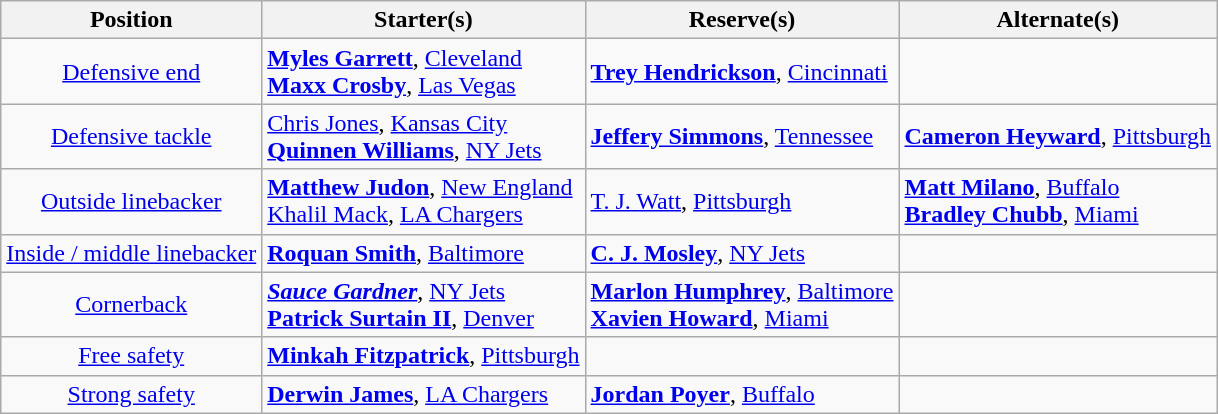<table class="wikitable">
<tr>
<th>Position</th>
<th>Starter(s)</th>
<th>Reserve(s)</th>
<th>Alternate(s)</th>
</tr>
<tr>
<td style="text-align:center"><a href='#'>Defensive end</a></td>
<td> <strong><a href='#'>Myles Garrett</a></strong>, <a href='#'>Cleveland</a><br> <strong><a href='#'>Maxx Crosby</a></strong>, <a href='#'>Las Vegas</a></td>
<td> <strong><a href='#'>Trey Hendrickson</a></strong>, <a href='#'>Cincinnati</a></td>
<td></td>
</tr>
<tr>
<td style="text-align:center"><a href='#'>Defensive tackle</a></td>
<td> <a href='#'>Chris Jones</a>, <a href='#'>Kansas City</a><br> <strong><a href='#'>Quinnen Williams</a></strong>, <a href='#'>NY Jets</a></td>
<td> <strong><a href='#'>Jeffery Simmons</a></strong>, <a href='#'>Tennessee</a></td>
<td> <strong><a href='#'>Cameron Heyward</a></strong>, <a href='#'>Pittsburgh</a></td>
</tr>
<tr>
<td style="text-align:center"><a href='#'>Outside linebacker</a></td>
<td> <strong><a href='#'>Matthew Judon</a></strong>, <a href='#'>New England</a><br> <a href='#'>Khalil Mack</a>, <a href='#'>LA Chargers</a></td>
<td> <a href='#'>T. J. Watt</a>, <a href='#'>Pittsburgh</a></td>
<td> <strong><a href='#'>Matt Milano</a></strong>, <a href='#'>Buffalo</a><br> <strong><a href='#'>Bradley Chubb</a></strong>, <a href='#'>Miami</a></td>
</tr>
<tr>
<td style="text-align:center"><a href='#'>Inside / middle linebacker</a></td>
<td> <strong><a href='#'>Roquan Smith</a></strong>, <a href='#'>Baltimore</a></td>
<td> <strong><a href='#'>C. J. Mosley</a></strong>, <a href='#'>NY Jets</a></td>
<td></td>
</tr>
<tr>
<td style="text-align:center"><a href='#'>Cornerback</a></td>
<td> <strong><em><a href='#'>Sauce Gardner</a></em></strong>, <a href='#'>NY Jets</a><br> <strong><a href='#'>Patrick Surtain II</a></strong>, <a href='#'>Denver</a></td>
<td> <strong><a href='#'>Marlon Humphrey</a></strong>, <a href='#'>Baltimore</a><br> <strong><a href='#'>Xavien Howard</a></strong>, <a href='#'>Miami</a></td>
<td></td>
</tr>
<tr>
<td style="text-align:center"><a href='#'>Free safety</a></td>
<td> <strong><a href='#'>Minkah Fitzpatrick</a></strong>, <a href='#'>Pittsburgh</a></td>
<td></td>
<td></td>
</tr>
<tr>
<td style="text-align:center"><a href='#'>Strong safety</a></td>
<td> <strong><a href='#'>Derwin James</a></strong>, <a href='#'>LA Chargers</a></td>
<td> <strong><a href='#'>Jordan Poyer</a></strong>, <a href='#'>Buffalo</a></td>
<td></td>
</tr>
</table>
